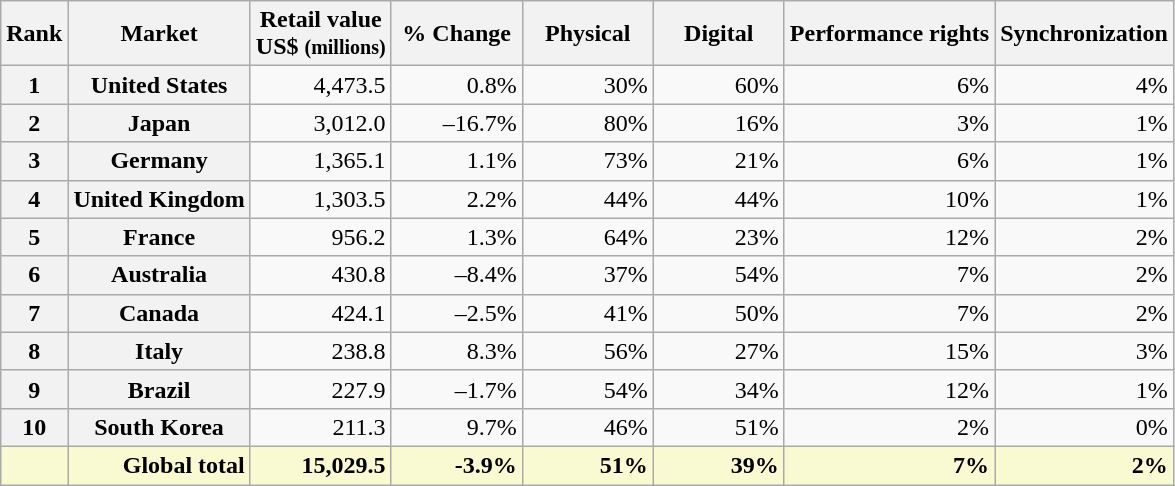<table class="wikitable plainrowheaders sortable" style="text-align:right;">
<tr>
<th scope="col">Rank</th>
<th scope="col">Market</th>
<th scope="col">Retail value<br>US$ <small>(millions)</small></th>
<th scope="col" style="width:5em;">% Change</th>
<th scope="col" style="width:5em;">Physical</th>
<th scope="col" style="width:5em;">Digital</th>
<th scope="col">Performance rights</th>
<th scope="col">Synchronization</th>
</tr>
<tr>
<th>1</th>
<th scope="row">United States</th>
<td>4,473.5</td>
<td>0.8%</td>
<td>30%</td>
<td>60%</td>
<td>6%</td>
<td>4%</td>
</tr>
<tr>
<th>2</th>
<th scope="row">Japan</th>
<td>3,012.0</td>
<td>–16.7%</td>
<td>80%</td>
<td>16%</td>
<td>3%</td>
<td>1%</td>
</tr>
<tr>
<th>3</th>
<th scope="row">Germany</th>
<td>1,365.1</td>
<td>1.1%</td>
<td>73%</td>
<td>21%</td>
<td>6%</td>
<td>1%</td>
</tr>
<tr>
<th>4</th>
<th scope="row">United Kingdom</th>
<td>1,303.5</td>
<td>2.2%</td>
<td>44%</td>
<td>44%</td>
<td>10%</td>
<td>1%</td>
</tr>
<tr>
<th>5</th>
<th scope="row">France</th>
<td>956.2</td>
<td>1.3%</td>
<td>64%</td>
<td>23%</td>
<td>12%</td>
<td>2%</td>
</tr>
<tr>
<th>6</th>
<th scope="row">Australia</th>
<td>430.8</td>
<td>–8.4%</td>
<td>37%</td>
<td>54%</td>
<td>7%</td>
<td>2%</td>
</tr>
<tr>
<th>7</th>
<th scope="row">Canada</th>
<td>424.1</td>
<td>–2.5%</td>
<td>41%</td>
<td>50%</td>
<td>7%</td>
<td>2%</td>
</tr>
<tr>
<th>8</th>
<th scope="row">Italy</th>
<td>238.8</td>
<td>8.3%</td>
<td>56%</td>
<td>27%</td>
<td>15%</td>
<td>3%</td>
</tr>
<tr>
<th>9</th>
<th scope="row">Brazil</th>
<td>227.9</td>
<td>–1.7%</td>
<td>54%</td>
<td>34%</td>
<td>12%</td>
<td>1%</td>
</tr>
<tr>
<th>10</th>
<th scope="row">South Korea</th>
<td>211.3</td>
<td>9.7%</td>
<td>46%</td>
<td>51%</td>
<td>2%</td>
<td>0%</td>
</tr>
<tr class="sortbottom" style="background-color:#FAFAD2; font-weight:bold;">
<td></td>
<td>Global total</td>
<td>15,029.5</td>
<td>-3.9%</td>
<td>51%</td>
<td>39%</td>
<td>7%</td>
<td>2%</td>
</tr>
</table>
